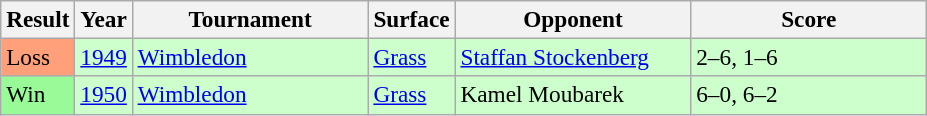<table class="sortable wikitable" style=font-size:97%>
<tr>
<th>Result</th>
<th>Year</th>
<th width=150>Tournament</th>
<th>Surface</th>
<th width=150>Opponent</th>
<th width=150>Score</th>
</tr>
<tr style="background:#ccffcc;">
<td style="background:#ffa07a;">Loss</td>
<td><a href='#'>1949</a></td>
<td><a href='#'>Wimbledon</a></td>
<td><a href='#'>Grass</a></td>
<td> <a href='#'>Staffan Stockenberg</a></td>
<td>2–6, 1–6</td>
</tr>
<tr style="background:#ccffcc;">
<td style="background:#98fb98;">Win</td>
<td><a href='#'>1950</a></td>
<td><a href='#'>Wimbledon</a></td>
<td><a href='#'>Grass</a></td>
<td> Kamel Moubarek</td>
<td>6–0, 6–2</td>
</tr>
</table>
